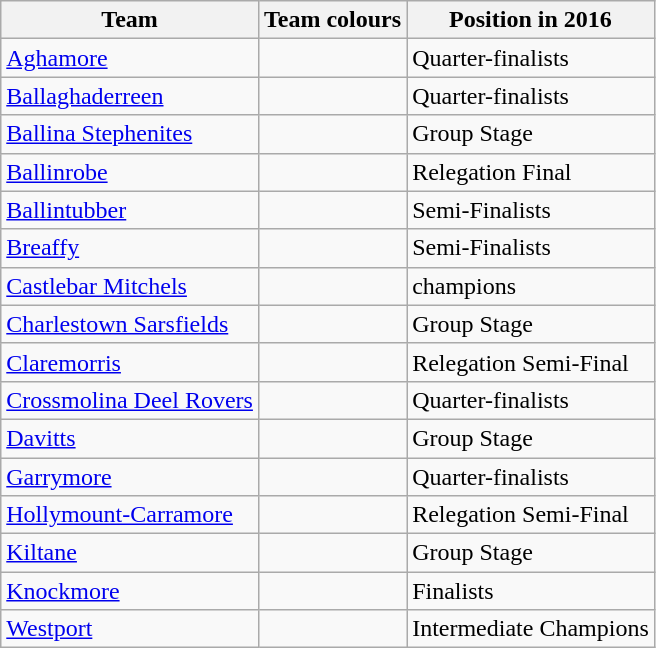<table class="wikitable">
<tr>
<th>Team</th>
<th>Team colours</th>
<th>Position in 2016</th>
</tr>
<tr>
<td><a href='#'>Aghamore</a></td>
<td></td>
<td>Quarter-finalists</td>
</tr>
<tr>
<td><a href='#'>Ballaghaderreen</a></td>
<td></td>
<td>Quarter-finalists</td>
</tr>
<tr>
<td><a href='#'>Ballina Stephenites</a></td>
<td></td>
<td>Group Stage</td>
</tr>
<tr>
<td><a href='#'>Ballinrobe</a></td>
<td></td>
<td>Relegation Final</td>
</tr>
<tr>
<td><a href='#'>Ballintubber</a></td>
<td></td>
<td>Semi-Finalists</td>
</tr>
<tr>
<td><a href='#'>Breaffy</a></td>
<td></td>
<td>Semi-Finalists</td>
</tr>
<tr>
<td><a href='#'>Castlebar Mitchels</a></td>
<td></td>
<td>champions</td>
</tr>
<tr>
<td><a href='#'>Charlestown Sarsfields</a></td>
<td></td>
<td>Group Stage</td>
</tr>
<tr>
<td><a href='#'>Claremorris</a></td>
<td></td>
<td>Relegation Semi-Final</td>
</tr>
<tr>
<td><a href='#'>Crossmolina Deel Rovers</a></td>
<td></td>
<td>Quarter-finalists</td>
</tr>
<tr>
<td><a href='#'>Davitts</a></td>
<td></td>
<td>Group Stage</td>
</tr>
<tr>
<td><a href='#'>Garrymore</a></td>
<td></td>
<td>Quarter-finalists</td>
</tr>
<tr>
<td><a href='#'>Hollymount-Carramore</a></td>
<td></td>
<td>Relegation Semi-Final</td>
</tr>
<tr>
<td><a href='#'>Kiltane</a></td>
<td></td>
<td>Group Stage</td>
</tr>
<tr>
<td><a href='#'>Knockmore</a></td>
<td></td>
<td>Finalists</td>
</tr>
<tr>
<td><a href='#'>Westport</a></td>
<td></td>
<td>Intermediate Champions</td>
</tr>
</table>
